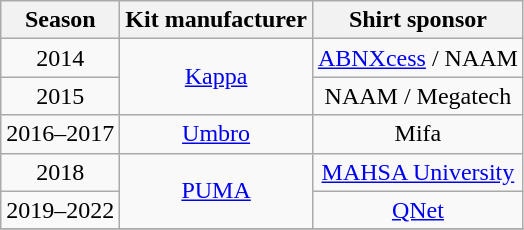<table class="wikitable" style="text-align:center;margin-left:1em;float">
<tr>
<th style="background:; color:;">Season</th>
<th style="background:; color:;">Kit manufacturer</th>
<th style="background:; color:;">Shirt sponsor</th>
</tr>
<tr>
<td>2014</td>
<td rowspan=2><a href='#'>Kappa</a></td>
<td><a href='#'>ABNXcess</a> / NAAM</td>
</tr>
<tr>
<td>2015</td>
<td>NAAM / Megatech</td>
</tr>
<tr>
<td>2016–2017</td>
<td><a href='#'>Umbro</a></td>
<td>Mifa</td>
</tr>
<tr>
<td>2018</td>
<td rowspan=2><a href='#'>PUMA</a></td>
<td><a href='#'>MAHSA University</a></td>
</tr>
<tr>
<td>2019–2022</td>
<td><a href='#'>QNet</a></td>
</tr>
<tr>
</tr>
</table>
